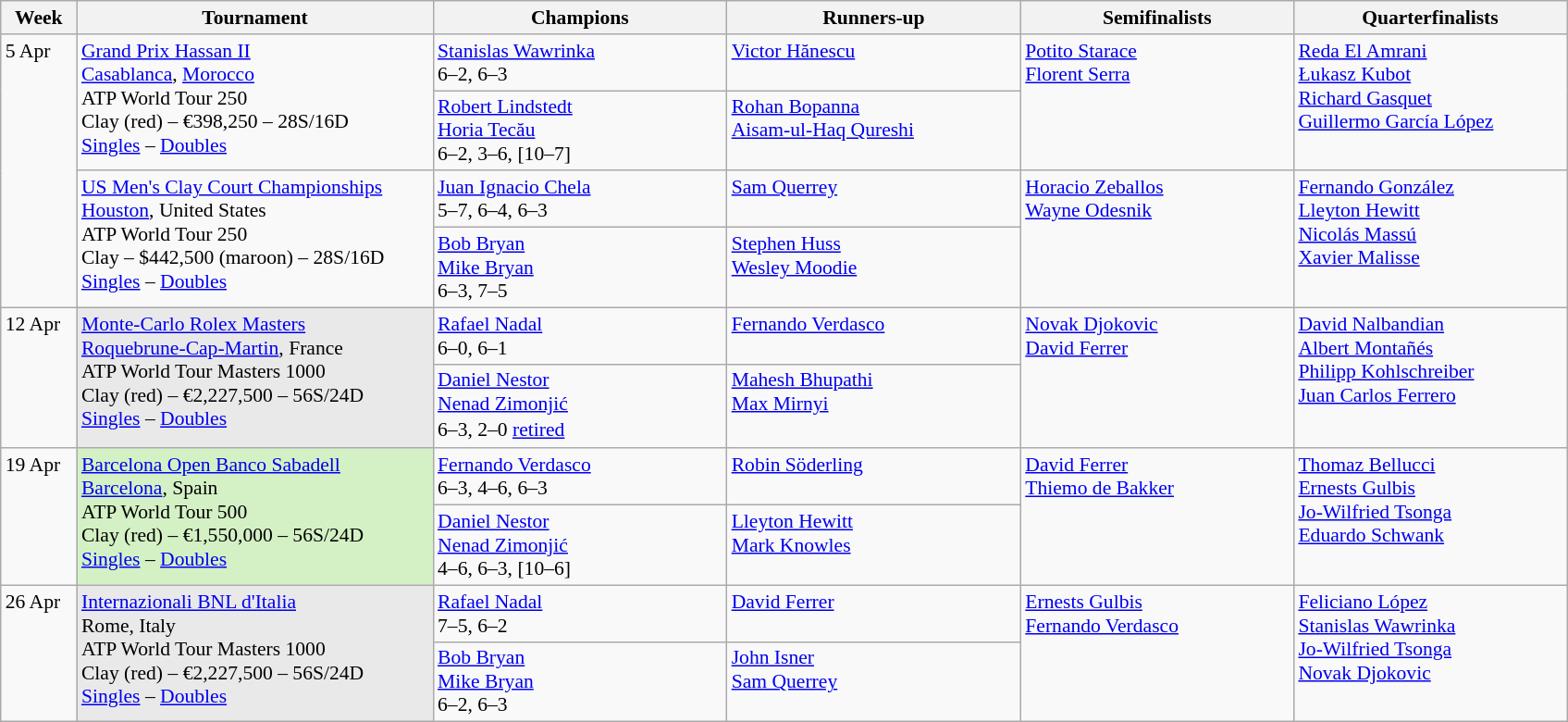<table class=wikitable style=font-size:90%>
<tr>
<th style="width:48px;">Week</th>
<th style="width:250px;">Tournament</th>
<th style="width:205px;">Champions</th>
<th style="width:205px;">Runners-up</th>
<th style="width:190px;">Semifinalists</th>
<th style="width:190px;">Quarterfinalists</th>
</tr>
<tr valign=top>
<td rowspan=4>5 Apr</td>
<td background:#fff rowspan=2><a href='#'>Grand Prix Hassan II</a><br> <a href='#'>Casablanca</a>, <a href='#'>Morocco</a><br>ATP World Tour 250<br>Clay (red) – €398,250 – 28S/16D<br><a href='#'>Singles</a> – <a href='#'>Doubles</a></td>
<td> <a href='#'>Stanislas Wawrinka</a><br>6–2, 6–3</td>
<td> <a href='#'>Victor Hănescu</a></td>
<td rowspan=2> <a href='#'>Potito Starace</a><br> <a href='#'>Florent Serra</a></td>
<td rowspan=2> <a href='#'>Reda El Amrani</a><br> <a href='#'>Łukasz Kubot</a><br> <a href='#'>Richard Gasquet</a><br> <a href='#'>Guillermo García López</a></td>
</tr>
<tr valign=top>
<td> <a href='#'>Robert Lindstedt</a><br> <a href='#'>Horia Tecău</a><br>6–2, 3–6, [10–7]</td>
<td> <a href='#'>Rohan Bopanna</a><br> <a href='#'>Aisam-ul-Haq Qureshi</a></td>
</tr>
<tr valign=top>
<td background:#fff rowspan=2><a href='#'>US Men's Clay Court Championships</a><br> <a href='#'>Houston</a>, United States<br>ATP World Tour 250<br>Clay – $442,500 (maroon) – 28S/16D<br><a href='#'>Singles</a> – <a href='#'>Doubles</a></td>
<td> <a href='#'>Juan Ignacio Chela</a><br>5–7, 6–4, 6–3</td>
<td> <a href='#'>Sam Querrey</a></td>
<td rowspan=2> <a href='#'>Horacio Zeballos</a><br> <a href='#'>Wayne Odesnik</a></td>
<td rowspan=2> <a href='#'>Fernando González</a><br> <a href='#'>Lleyton Hewitt</a><br> <a href='#'>Nicolás Massú</a><br> <a href='#'>Xavier Malisse</a></td>
</tr>
<tr valign=top>
<td> <a href='#'>Bob Bryan</a><br> <a href='#'>Mike Bryan</a><br>6–3, 7–5</td>
<td> <a href='#'>Stephen Huss</a><br> <a href='#'>Wesley Moodie</a></td>
</tr>
<tr valign=top>
<td rowspan=2>12 Apr</td>
<td bgcolor=#E9E9E9 rowspan=2><a href='#'>Monte-Carlo Rolex Masters</a><br> <a href='#'>Roquebrune-Cap-Martin</a>, France<br>ATP World Tour Masters 1000<br>Clay (red) – €2,227,500 – 56S/24D<br><a href='#'>Singles</a> – <a href='#'>Doubles</a></td>
<td> <a href='#'>Rafael Nadal</a><br>6–0, 6–1</td>
<td> <a href='#'>Fernando Verdasco</a></td>
<td rowspan=2> <a href='#'>Novak Djokovic</a><br> <a href='#'>David Ferrer</a></td>
<td rowspan=2> <a href='#'>David Nalbandian</a><br> <a href='#'>Albert Montañés</a><br> <a href='#'>Philipp Kohlschreiber</a><br> <a href='#'>Juan Carlos Ferrero</a></td>
</tr>
<tr valign=top>
<td> <a href='#'>Daniel Nestor</a><br> <a href='#'>Nenad Zimonjić</a><br>6–3, 2–0 <a href='#'>retired</a><big></big></td>
<td> <a href='#'>Mahesh Bhupathi</a><br> <a href='#'>Max Mirnyi</a></td>
</tr>
<tr valign=top>
<td rowspan=2>19 Apr</td>
<td bgcolor=#D4F1C5 rowspan=2><a href='#'>Barcelona Open Banco Sabadell</a><br> <a href='#'>Barcelona</a>, Spain<br>ATP World Tour 500<br>Clay (red) – €1,550,000 – 56S/24D<br><a href='#'>Singles</a> – <a href='#'>Doubles</a></td>
<td> <a href='#'>Fernando Verdasco</a><br>6–3, 4–6, 6–3</td>
<td> <a href='#'>Robin Söderling</a></td>
<td rowspan=2> <a href='#'>David Ferrer</a><br> <a href='#'>Thiemo de Bakker</a></td>
<td rowspan=2> <a href='#'>Thomaz Bellucci</a><br> <a href='#'>Ernests Gulbis</a><br>  <a href='#'>Jo-Wilfried Tsonga</a><br> <a href='#'>Eduardo Schwank</a></td>
</tr>
<tr valign=top>
<td> <a href='#'>Daniel Nestor</a><br> <a href='#'>Nenad Zimonjić</a> <br>4–6, 6–3, [10–6]</td>
<td> <a href='#'>Lleyton Hewitt</a><br> <a href='#'>Mark Knowles</a></td>
</tr>
<tr valign=top>
<td rowspan=2>26 Apr</td>
<td bgcolor=#E9E9E9 rowspan=2><a href='#'>Internazionali BNL d'Italia</a><br> Rome, Italy<br>ATP World Tour Masters 1000<br>Clay (red) – €2,227,500 – 56S/24D<br><a href='#'>Singles</a> – <a href='#'>Doubles</a></td>
<td> <a href='#'>Rafael Nadal</a><br>7–5, 6–2</td>
<td> <a href='#'>David Ferrer</a></td>
<td rowspan=2> <a href='#'>Ernests Gulbis</a><br> <a href='#'>Fernando Verdasco</a></td>
<td rowspan=2> <a href='#'>Feliciano López</a><br>  <a href='#'>Stanislas Wawrinka</a><br> <a href='#'>Jo-Wilfried Tsonga</a><br>  <a href='#'>Novak Djokovic</a></td>
</tr>
<tr valign=top>
<td> <a href='#'>Bob Bryan</a><br> <a href='#'>Mike Bryan</a><br>6–2, 6–3</td>
<td> <a href='#'>John Isner</a><br> <a href='#'>Sam Querrey</a></td>
</tr>
</table>
